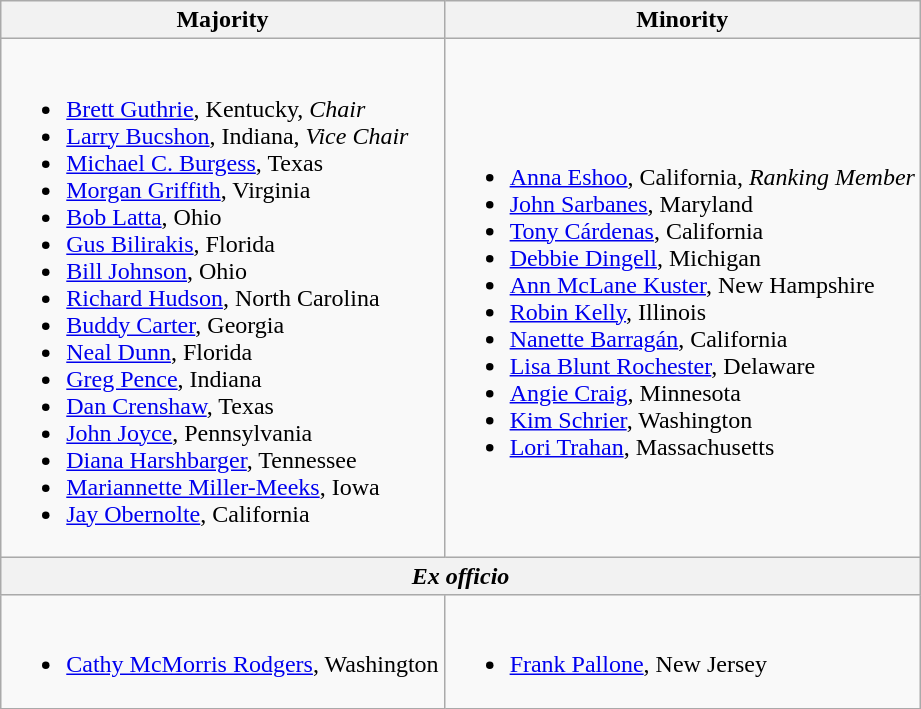<table class=wikitable>
<tr>
<th>Majority</th>
<th>Minority</th>
</tr>
<tr>
<td><br><ul><li><a href='#'>Brett Guthrie</a>, Kentucky, <em>Chair</em></li><li><a href='#'>Larry Bucshon</a>, Indiana, <em>Vice Chair</em></li><li><a href='#'>Michael C. Burgess</a>, Texas</li><li><a href='#'>Morgan Griffith</a>, Virginia</li><li><a href='#'>Bob Latta</a>, Ohio</li><li><a href='#'>Gus Bilirakis</a>, Florida</li><li><a href='#'>Bill Johnson</a>, Ohio</li><li><a href='#'>Richard Hudson</a>, North Carolina</li><li><a href='#'>Buddy Carter</a>, Georgia</li><li><a href='#'>Neal Dunn</a>, Florida</li><li><a href='#'>Greg Pence</a>, Indiana</li><li><a href='#'>Dan Crenshaw</a>, Texas</li><li><a href='#'>John Joyce</a>, Pennsylvania</li><li><a href='#'>Diana Harshbarger</a>, Tennessee</li><li><a href='#'>Mariannette Miller-Meeks</a>, Iowa</li><li><a href='#'>Jay Obernolte</a>, California</li></ul></td>
<td><br><ul><li><a href='#'>Anna Eshoo</a>, California, <em>Ranking Member</em></li><li><a href='#'>John Sarbanes</a>, Maryland</li><li><a href='#'>Tony Cárdenas</a>, California</li><li><a href='#'>Debbie Dingell</a>, Michigan</li><li><a href='#'>Ann McLane Kuster</a>, New Hampshire</li><li><a href='#'>Robin Kelly</a>, Illinois</li><li><a href='#'>Nanette Barragán</a>, California</li><li><a href='#'>Lisa Blunt Rochester</a>, Delaware</li><li><a href='#'>Angie Craig</a>, Minnesota</li><li><a href='#'>Kim Schrier</a>, Washington</li><li><a href='#'>Lori Trahan</a>, Massachusetts</li></ul></td>
</tr>
<tr>
<th colspan=2><em>Ex officio</em></th>
</tr>
<tr>
<td><br><ul><li><a href='#'>Cathy McMorris Rodgers</a>, Washington</li></ul></td>
<td><br><ul><li><a href='#'>Frank Pallone</a>, New Jersey</li></ul></td>
</tr>
</table>
